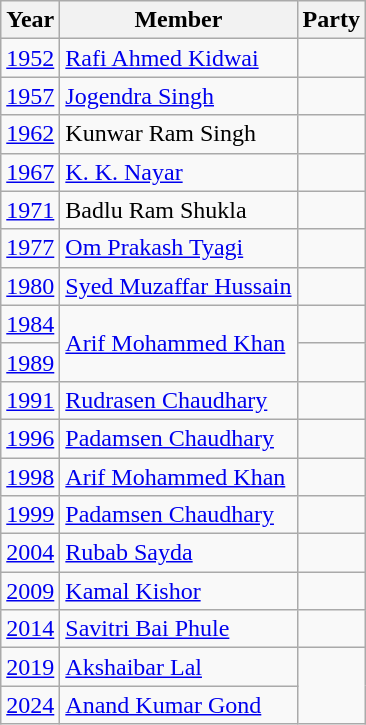<table class="wikitable sortable">
<tr>
<th>Year</th>
<th>Member</th>
<th colspan="2">Party</th>
</tr>
<tr>
<td><a href='#'>1952</a></td>
<td><a href='#'>Rafi Ahmed Kidwai</a></td>
<td></td>
</tr>
<tr>
<td><a href='#'>1957</a></td>
<td><a href='#'>Jogendra Singh</a></td>
</tr>
<tr>
<td><a href='#'>1962</a></td>
<td>Kunwar Ram Singh</td>
<td></td>
</tr>
<tr>
<td><a href='#'>1967</a></td>
<td><a href='#'>K. K. Nayar</a></td>
<td></td>
</tr>
<tr>
<td><a href='#'>1971</a></td>
<td>Badlu Ram Shukla</td>
<td></td>
</tr>
<tr>
<td><a href='#'>1977</a></td>
<td><a href='#'>Om Prakash Tyagi</a></td>
<td></td>
</tr>
<tr>
<td><a href='#'>1980</a></td>
<td><a href='#'>Syed Muzaffar Hussain</a></td>
<td></td>
</tr>
<tr>
<td><a href='#'>1984</a></td>
<td rowspan="2"><a href='#'>Arif Mohammed Khan</a></td>
<td></td>
</tr>
<tr>
<td><a href='#'>1989</a></td>
<td></td>
</tr>
<tr>
<td><a href='#'>1991</a></td>
<td><a href='#'>Rudrasen Chaudhary</a></td>
<td></td>
</tr>
<tr>
<td><a href='#'>1996</a></td>
<td><a href='#'>Padamsen Chaudhary</a></td>
</tr>
<tr>
<td><a href='#'>1998</a></td>
<td><a href='#'>Arif Mohammed Khan</a></td>
<td></td>
</tr>
<tr>
<td><a href='#'>1999</a></td>
<td><a href='#'>Padamsen Chaudhary</a></td>
<td></td>
</tr>
<tr>
<td><a href='#'>2004</a></td>
<td><a href='#'>Rubab Sayda</a></td>
<td></td>
</tr>
<tr>
<td><a href='#'>2009</a></td>
<td><a href='#'>Kamal Kishor</a></td>
<td></td>
</tr>
<tr>
<td><a href='#'>2014</a></td>
<td><a href='#'>Savitri Bai Phule</a></td>
<td></td>
</tr>
<tr>
<td><a href='#'>2019</a></td>
<td><a href='#'>Akshaibar Lal</a></td>
</tr>
<tr>
<td><a href='#'>2024</a></td>
<td><a href='#'>Anand Kumar Gond</a></td>
</tr>
</table>
